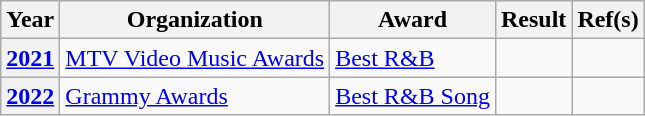<table class="wikitable plainrowheaders">
<tr align=center>
<th scope="col">Year</th>
<th scope="col">Organization</th>
<th scope="col">Award</th>
<th scope="col">Result</th>
<th scope="col">Ref(s)</th>
</tr>
<tr>
<th scope="row"><a href='#'>2021</a></th>
<td><a href='#'>MTV Video Music Awards</a></td>
<td><a href='#'>Best R&B</a></td>
<td></td>
<td style="text-align:center;"></td>
</tr>
<tr>
<th scope="row"><a href='#'>2022</a></th>
<td><a href='#'>Grammy Awards</a></td>
<td><a href='#'>Best R&B Song</a></td>
<td></td>
<td style="text-align:center;"></td>
</tr>
</table>
